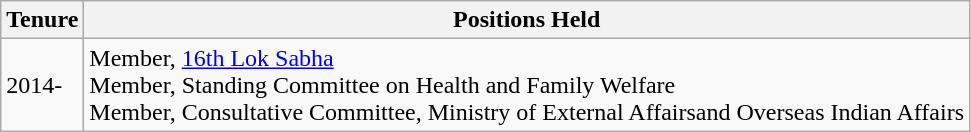<table class="wikitable">
<tr>
<th>Tenure</th>
<th>Positions Held</th>
</tr>
<tr>
<td>2014-</td>
<td>Member, <a href='#'>16th Lok Sabha</a><br>Member, Standing Committee on Health and Family Welfare<br>Member, Consultative Committee, Ministry of External Affairsand Overseas Indian Affairs</td>
</tr>
</table>
